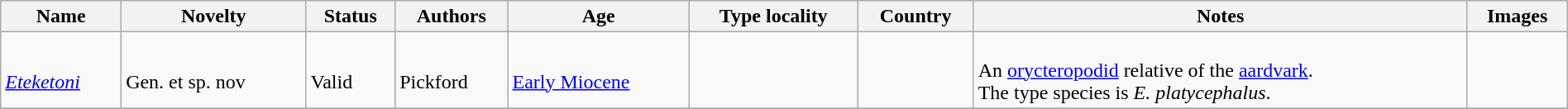<table class="wikitable sortable" align="center" width="100%">
<tr>
<th>Name</th>
<th>Novelty</th>
<th>Status</th>
<th>Authors</th>
<th>Age</th>
<th>Type locality</th>
<th>Country</th>
<th>Notes</th>
<th>Images</th>
</tr>
<tr>
<td><br><em><a href='#'>Eteketoni</a></em></td>
<td><br>Gen. et sp. nov</td>
<td><br>Valid</td>
<td><br>Pickford</td>
<td><br><a href='#'>Early Miocene</a></td>
<td></td>
<td><br></td>
<td><br>An <a href='#'>orycteropodid</a> relative of the <a href='#'>aardvark</a>.<br> The type species is <em>E. platycephalus</em>.</td>
<td></td>
</tr>
<tr>
</tr>
</table>
